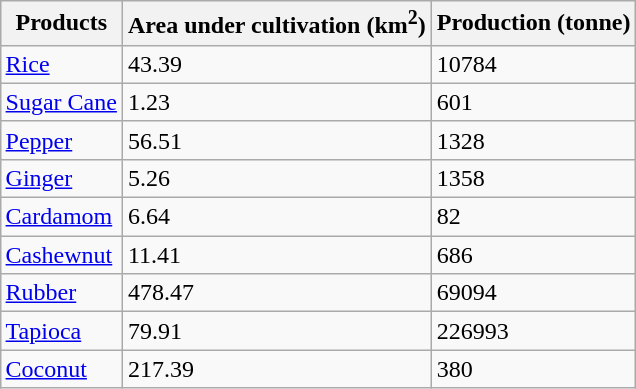<table class="wikitable sortable" style="margin: 1em auto 1em auto">
<tr>
<th>Products</th>
<th>Area under cultivation (km<sup>2</sup>)</th>
<th>Production (tonne)</th>
</tr>
<tr>
<td><a href='#'>Rice</a></td>
<td>43.39</td>
<td>10784</td>
</tr>
<tr>
<td><a href='#'>Sugar Cane</a></td>
<td>1.23</td>
<td>601</td>
</tr>
<tr>
<td><a href='#'>Pepper</a></td>
<td>56.51</td>
<td>1328</td>
</tr>
<tr>
<td><a href='#'>Ginger</a></td>
<td>5.26</td>
<td>1358</td>
</tr>
<tr>
<td><a href='#'>Cardamom</a></td>
<td>6.64</td>
<td>82</td>
</tr>
<tr>
<td><a href='#'>Cashewnut</a></td>
<td>11.41</td>
<td>686</td>
</tr>
<tr>
<td><a href='#'>Rubber</a></td>
<td>478.47</td>
<td>69094</td>
</tr>
<tr>
<td><a href='#'>Tapioca</a></td>
<td>79.91</td>
<td>226993</td>
</tr>
<tr>
<td><a href='#'>Coconut</a></td>
<td>217.39</td>
<td>380</td>
</tr>
</table>
